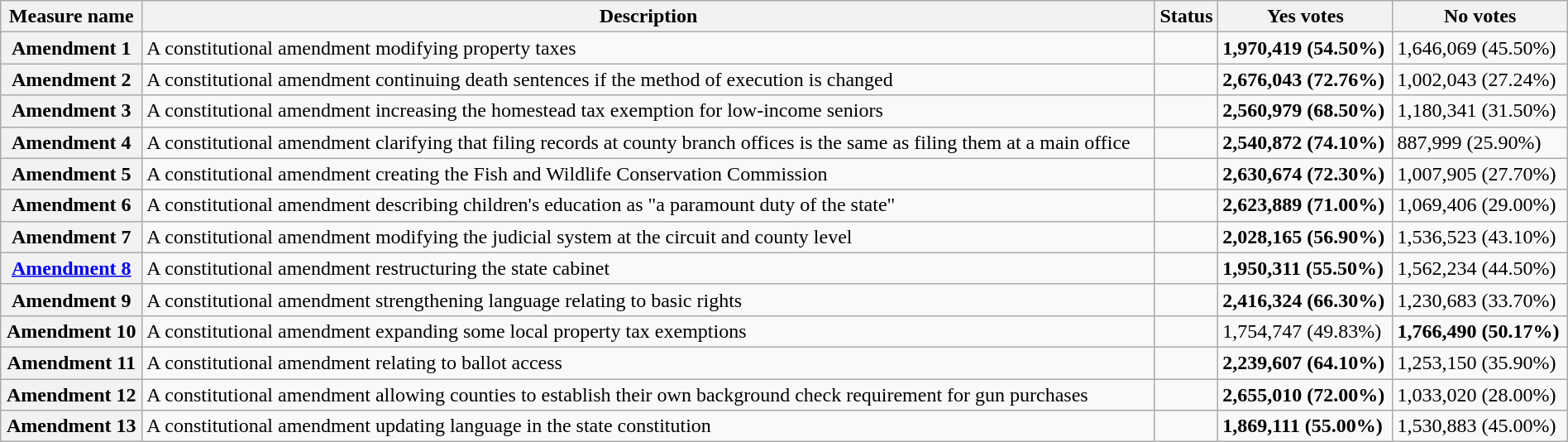<table class="wikitable sortable plainrowheaders" style="width:100%">
<tr>
<th scope="col">Measure name</th>
<th class="unsortable" scope="col">Description</th>
<th scope="col">Status</th>
<th scope="col">Yes votes</th>
<th scope="col">No votes</th>
</tr>
<tr>
<th scope="row">Amendment 1</th>
<td>A constitutional amendment modifying property taxes</td>
<td></td>
<td><strong>1,970,419 (54.50%)</strong></td>
<td>1,646,069 (45.50%)</td>
</tr>
<tr>
<th scope="row">Amendment 2</th>
<td>A constitutional amendment continuing death sentences if the method of execution is changed</td>
<td></td>
<td><strong>2,676,043 (72.76%)</strong></td>
<td>1,002,043 (27.24%)</td>
</tr>
<tr>
<th scope="row">Amendment 3</th>
<td>A constitutional amendment increasing the homestead tax exemption for low-income seniors</td>
<td></td>
<td><strong>2,560,979 (68.50%)</strong></td>
<td>1,180,341 (31.50%)</td>
</tr>
<tr>
<th scope="row">Amendment 4</th>
<td>A constitutional amendment clarifying that filing records at county branch offices is the same as filing them at a main office</td>
<td></td>
<td><strong>2,540,872 (74.10%)</strong></td>
<td>887,999 (25.90%)</td>
</tr>
<tr>
<th scope="row">Amendment 5</th>
<td>A constitutional amendment creating the Fish and Wildlife Conservation Commission</td>
<td></td>
<td><strong>2,630,674 (72.30%)</strong></td>
<td>1,007,905 (27.70%)</td>
</tr>
<tr>
<th scope="row">Amendment 6</th>
<td>A constitutional amendment describing children's education as "a paramount duty of the state"</td>
<td></td>
<td><strong>2,623,889 (71.00%)</strong></td>
<td>1,069,406 (29.00%)</td>
</tr>
<tr>
<th scope="row">Amendment 7</th>
<td>A constitutional amendment modifying the judicial system at the circuit and county level</td>
<td></td>
<td><strong>2,028,165 (56.90%)</strong></td>
<td>1,536,523 (43.10%)</td>
</tr>
<tr>
<th scope="row"><a href='#'>Amendment 8</a></th>
<td>A constitutional amendment restructuring the state cabinet</td>
<td></td>
<td><strong>1,950,311 (55.50%)</strong></td>
<td>1,562,234 (44.50%)</td>
</tr>
<tr>
<th scope="row">Amendment 9</th>
<td>A constitutional amendment strengthening language relating to basic rights</td>
<td></td>
<td><strong>2,416,324 (66.30%)</strong></td>
<td>1,230,683 (33.70%)</td>
</tr>
<tr>
<th scope="row">Amendment 10</th>
<td>A constitutional amendment expanding some local property tax exemptions</td>
<td></td>
<td>1,754,747 (49.83%)</td>
<td><strong>1,766,490 (50.17%)</strong></td>
</tr>
<tr>
<th scope="row">Amendment 11</th>
<td>A constitutional amendment relating to ballot access</td>
<td></td>
<td><strong>2,239,607 (64.10%)</strong></td>
<td>1,253,150 (35.90%)</td>
</tr>
<tr>
<th scope="row">Amendment 12</th>
<td>A constitutional amendment allowing counties to establish their own background check requirement for gun purchases</td>
<td></td>
<td><strong>2,655,010 (72.00%)</strong></td>
<td>1,033,020 (28.00%)</td>
</tr>
<tr>
<th scope="row">Amendment 13</th>
<td>A constitutional amendment updating language in the state constitution</td>
<td></td>
<td><strong>1,869,111 (55.00%)</strong></td>
<td>1,530,883 (45.00%)</td>
</tr>
</table>
